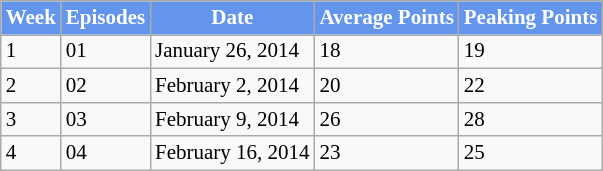<table class="wikitable" style="font-size:14px;">
<tr style="background:cornflowerblue; color:white; text-align:center;">
<td><strong>Week</strong></td>
<td><strong>Episodes</strong></td>
<td><strong>Date</strong></td>
<td><strong>Average Points</strong></td>
<td><strong>Peaking Points</strong></td>
</tr>
<tr>
<td>1</td>
<td>01</td>
<td>January 26, 2014</td>
<td>18</td>
<td>19</td>
</tr>
<tr>
<td>2</td>
<td>02</td>
<td>February 2, 2014</td>
<td>20</td>
<td>22</td>
</tr>
<tr>
<td>3</td>
<td>03</td>
<td>February 9, 2014</td>
<td>26</td>
<td>28</td>
</tr>
<tr>
<td>4</td>
<td>04</td>
<td>February 16, 2014</td>
<td>23</td>
<td>25</td>
</tr>
</table>
